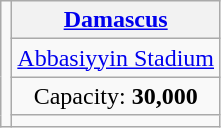<table class=wikitable style="text-align:center">
<tr>
<td rowspan="5"><br></td>
<th colspan=3><a href='#'>Damascus</a></th>
</tr>
<tr>
<td><a href='#'>Abbasiyyin Stadium</a></td>
</tr>
<tr>
<td>Capacity: <strong>30,000</strong></td>
</tr>
<tr>
<td></td>
</tr>
</table>
